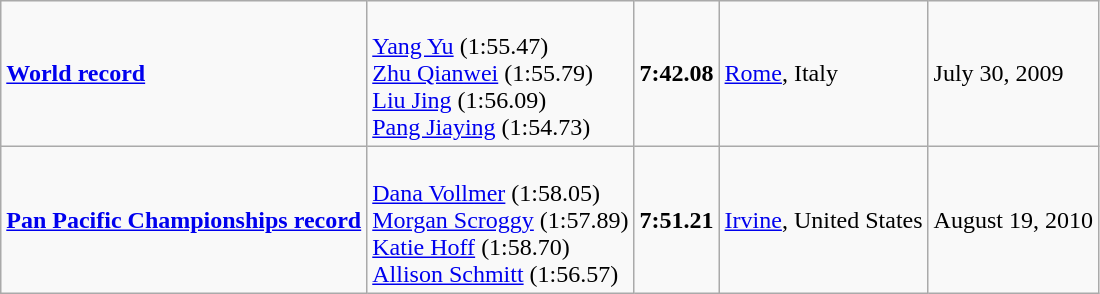<table class="wikitable">
<tr>
<td><strong><a href='#'>World record</a></strong></td>
<td><br><a href='#'>Yang Yu</a> (1:55.47)<br><a href='#'>Zhu Qianwei</a> (1:55.79)<br><a href='#'>Liu Jing</a> (1:56.09)<br><a href='#'>Pang Jiaying</a> (1:54.73)</td>
<td><strong>7:42.08</strong></td>
<td><a href='#'>Rome</a>, Italy</td>
<td>July 30, 2009</td>
</tr>
<tr>
<td><strong><a href='#'>Pan Pacific Championships record</a></strong></td>
<td><br><a href='#'>Dana Vollmer</a> (1:58.05)<br><a href='#'>Morgan Scroggy</a> (1:57.89)<br><a href='#'>Katie Hoff</a> (1:58.70)<br><a href='#'>Allison Schmitt</a> (1:56.57)</td>
<td><strong>7:51.21</strong></td>
<td><a href='#'>Irvine</a>, United States</td>
<td>August 19, 2010</td>
</tr>
</table>
